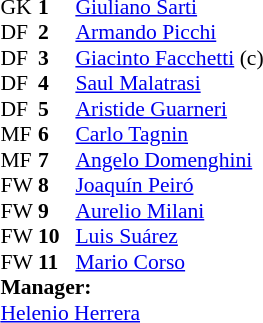<table style="font-size:90%; margin:0.2em auto;" cellspacing="0" cellpadding="0">
<tr>
<th width="25"></th>
<th width="25"></th>
</tr>
<tr>
<td>GK</td>
<td><strong>1</strong></td>
<td> <a href='#'>Giuliano Sarti</a></td>
</tr>
<tr>
<td>DF</td>
<td><strong>2</strong></td>
<td> <a href='#'>Armando Picchi</a></td>
</tr>
<tr>
<td>DF</td>
<td><strong>3</strong></td>
<td> <a href='#'>Giacinto Facchetti</a> (c)</td>
</tr>
<tr>
<td>DF</td>
<td><strong>4</strong></td>
<td> <a href='#'>Saul Malatrasi</a></td>
</tr>
<tr>
<td>DF</td>
<td><strong>5</strong></td>
<td> <a href='#'>Aristide Guarneri</a></td>
</tr>
<tr>
<td>MF</td>
<td><strong>6</strong></td>
<td> <a href='#'>Carlo Tagnin</a></td>
</tr>
<tr>
<td>MF</td>
<td><strong>7</strong></td>
<td> <a href='#'>Angelo Domenghini</a></td>
</tr>
<tr>
<td>FW</td>
<td><strong>8</strong></td>
<td> <a href='#'>Joaquín Peiró</a></td>
</tr>
<tr>
<td>FW</td>
<td><strong>9</strong></td>
<td> <a href='#'>Aurelio Milani</a></td>
</tr>
<tr>
<td>FW</td>
<td><strong>10</strong></td>
<td> <a href='#'>Luis Suárez</a></td>
</tr>
<tr>
<td>FW</td>
<td><strong>11</strong></td>
<td> <a href='#'>Mario Corso</a></td>
</tr>
<tr>
<td colspan=3><strong>Manager:</strong></td>
</tr>
<tr>
<td colspan=4> <a href='#'>Helenio Herrera</a></td>
</tr>
</table>
